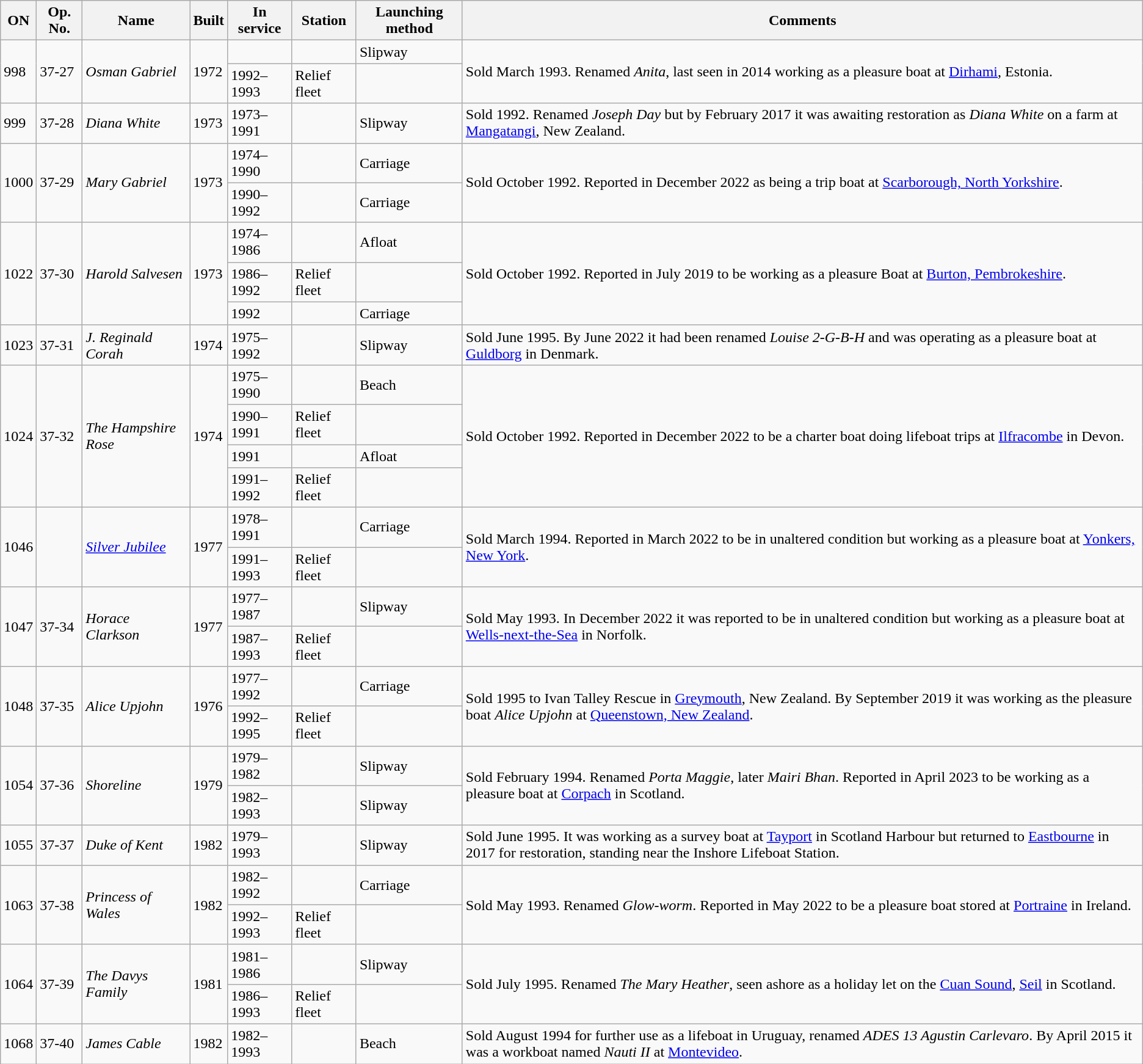<table class="wikitable">
<tr>
<th>ON</th>
<th>Op. No.</th>
<th>Name</th>
<th>Built</th>
<th>In service</th>
<th>Station</th>
<th>Launching method</th>
<th>Comments</th>
</tr>
<tr>
<td rowspan="2">998</td>
<td rowspan="2">37-27</td>
<td rowspan="2"><em>Osman Gabriel</em></td>
<td rowspan="2">1972</td>
<td></td>
<td></td>
<td>Slipway</td>
<td rowspan="2">Sold March 1993. Renamed <em>Anita</em>, last seen in 2014 working as a pleasure boat at <a href='#'>Dirhami</a>, Estonia.</td>
</tr>
<tr>
<td>1992–1993</td>
<td>Relief fleet</td>
<td></td>
</tr>
<tr>
<td>999</td>
<td>37-28</td>
<td><em>Diana White</em></td>
<td>1973</td>
<td>1973–1991</td>
<td></td>
<td>Slipway</td>
<td>Sold 1992. Renamed <em>Joseph Day</em> but by February 2017 it was awaiting restoration as <em>Diana White</em> on a farm at <a href='#'>Mangatangi</a>, New Zealand.</td>
</tr>
<tr>
<td rowspan="2">1000</td>
<td rowspan="2">37-29</td>
<td rowspan="2"><em>Mary Gabriel</em></td>
<td rowspan="2">1973</td>
<td>1974–1990</td>
<td></td>
<td>Carriage</td>
<td rowspan="2">Sold October 1992. Reported in December 2022 as being a trip boat at <a href='#'>Scarborough, North Yorkshire</a>.</td>
</tr>
<tr>
<td>1990–1992</td>
<td></td>
<td>Carriage</td>
</tr>
<tr>
<td rowspan="3">1022</td>
<td rowspan="3">37-30</td>
<td rowspan="3"><em>Harold Salvesen</em></td>
<td rowspan="3">1973</td>
<td>1974–1986</td>
<td></td>
<td>Afloat</td>
<td rowspan="3">Sold October 1992. Reported in July 2019 to be working as a pleasure Boat at <a href='#'>Burton, Pembrokeshire</a>.</td>
</tr>
<tr>
<td>1986–1992</td>
<td>Relief fleet</td>
<td></td>
</tr>
<tr>
<td>1992</td>
<td></td>
<td>Carriage</td>
</tr>
<tr>
<td>1023</td>
<td>37-31</td>
<td><em>J. Reginald Corah</em></td>
<td>1974</td>
<td>1975–1992</td>
<td></td>
<td>Slipway</td>
<td>Sold June 1995. By June 2022 it had been renamed <em>Louise 2-G-B-H</em> and was operating as a pleasure boat at <a href='#'>Guldborg</a> in Denmark.</td>
</tr>
<tr>
<td rowspan="4">1024</td>
<td rowspan="4">37-32</td>
<td rowspan="4"><em>The Hampshire Rose</em></td>
<td rowspan="4">1974</td>
<td>1975–1990</td>
<td></td>
<td>Beach</td>
<td rowspan="4">Sold October 1992. Reported in December 2022 to be a charter boat doing lifeboat trips at <a href='#'>Ilfracombe</a> in Devon.</td>
</tr>
<tr>
<td>1990–1991</td>
<td>Relief fleet</td>
<td></td>
</tr>
<tr>
<td>1991</td>
<td></td>
<td>Afloat</td>
</tr>
<tr>
<td>1991–1992</td>
<td>Relief fleet</td>
<td></td>
</tr>
<tr>
<td rowspan="2">1046</td>
<td rowspan="2"></td>
<td rowspan="2"><a href='#'><em>Silver Jubilee<br></em></a></td>
<td rowspan="2">1977</td>
<td>1978–1991</td>
<td></td>
<td>Carriage</td>
<td rowspan="2">Sold March 1994. Reported in March 2022 to be in unaltered condition but working as a pleasure boat at <a href='#'>Yonkers, New York</a>.</td>
</tr>
<tr>
<td>1991–1993</td>
<td>Relief fleet</td>
<td></td>
</tr>
<tr>
<td rowspan="2">1047</td>
<td rowspan="2">37-34</td>
<td rowspan="2"><em>Horace Clarkson</em></td>
<td rowspan="2">1977</td>
<td>1977–1987</td>
<td></td>
<td>Slipway</td>
<td rowspan="2">Sold May 1993. In December 2022 it was reported to be in unaltered condition but working as a pleasure boat at <a href='#'>Wells-next-the-Sea</a> in Norfolk.</td>
</tr>
<tr>
<td>1987–1993</td>
<td>Relief fleet</td>
<td></td>
</tr>
<tr>
<td rowspan="2">1048</td>
<td rowspan="2">37-35</td>
<td rowspan="2"><em>Alice Upjohn</em></td>
<td rowspan="2">1976</td>
<td>1977–1992</td>
<td></td>
<td>Carriage</td>
<td rowspan="2">Sold 1995 to Ivan Talley Rescue in <a href='#'>Greymouth</a>, New Zealand. By September 2019 it was working as the pleasure boat <em>Alice Upjohn</em> at <a href='#'>Queenstown, New Zealand</a>.</td>
</tr>
<tr>
<td>1992–1995</td>
<td>Relief fleet</td>
<td></td>
</tr>
<tr>
<td rowspan="2">1054</td>
<td rowspan="2">37-36</td>
<td rowspan="2"><em>Shoreline</em></td>
<td rowspan="2">1979</td>
<td>1979–1982</td>
<td></td>
<td>Slipway</td>
<td rowspan="2">Sold February 1994. Renamed <em>Porta Maggie</em>, later <em>Mairi Bhan</em>. Reported in April 2023 to be working as a pleasure boat at <a href='#'>Corpach</a> in Scotland.</td>
</tr>
<tr>
<td>1982–1993</td>
<td></td>
<td>Slipway</td>
</tr>
<tr>
<td>1055</td>
<td>37-37</td>
<td><em>Duke of Kent</em></td>
<td>1982</td>
<td>1979–1993</td>
<td></td>
<td>Slipway</td>
<td>Sold June 1995. It was working as a survey boat at <a href='#'>Tayport</a> in Scotland Harbour but returned to <a href='#'>Eastbourne</a> in 2017 for restoration, standing near the Inshore Lifeboat Station.</td>
</tr>
<tr>
<td rowspan="2">1063</td>
<td rowspan="2">37-38</td>
<td rowspan="2"><em>Princess of Wales</em></td>
<td rowspan="2">1982</td>
<td>1982–1992</td>
<td></td>
<td>Carriage</td>
<td rowspan="2">Sold May 1993. Renamed <em>Glow-worm</em>. Reported in May 2022 to be a pleasure boat stored at <a href='#'>Portraine</a> in Ireland.</td>
</tr>
<tr>
<td>1992–1993</td>
<td>Relief fleet</td>
<td></td>
</tr>
<tr>
<td rowspan="2">1064</td>
<td rowspan="2">37-39</td>
<td rowspan="2"><em>The Davys Family</em></td>
<td rowspan="2">1981</td>
<td>1981–1986</td>
<td></td>
<td>Slipway</td>
<td rowspan="2">Sold July 1995. Renamed <em>The Mary Heather</em>, seen ashore as a holiday let on the <a href='#'>Cuan Sound</a>, <a href='#'>Seil</a> in Scotland.</td>
</tr>
<tr>
<td>1986–1993</td>
<td>Relief fleet</td>
<td></td>
</tr>
<tr>
<td>1068</td>
<td>37-40</td>
<td><em>James Cable</em></td>
<td>1982</td>
<td>1982–1993</td>
<td></td>
<td>Beach</td>
<td>Sold August 1994 for further use as a lifeboat in Uruguay, renamed <em>ADES 13 Agustin Carlevaro</em>. By April 2015 it was a workboat named <em>Nauti II</em> at <a href='#'>Montevideo</a>.</td>
</tr>
</table>
